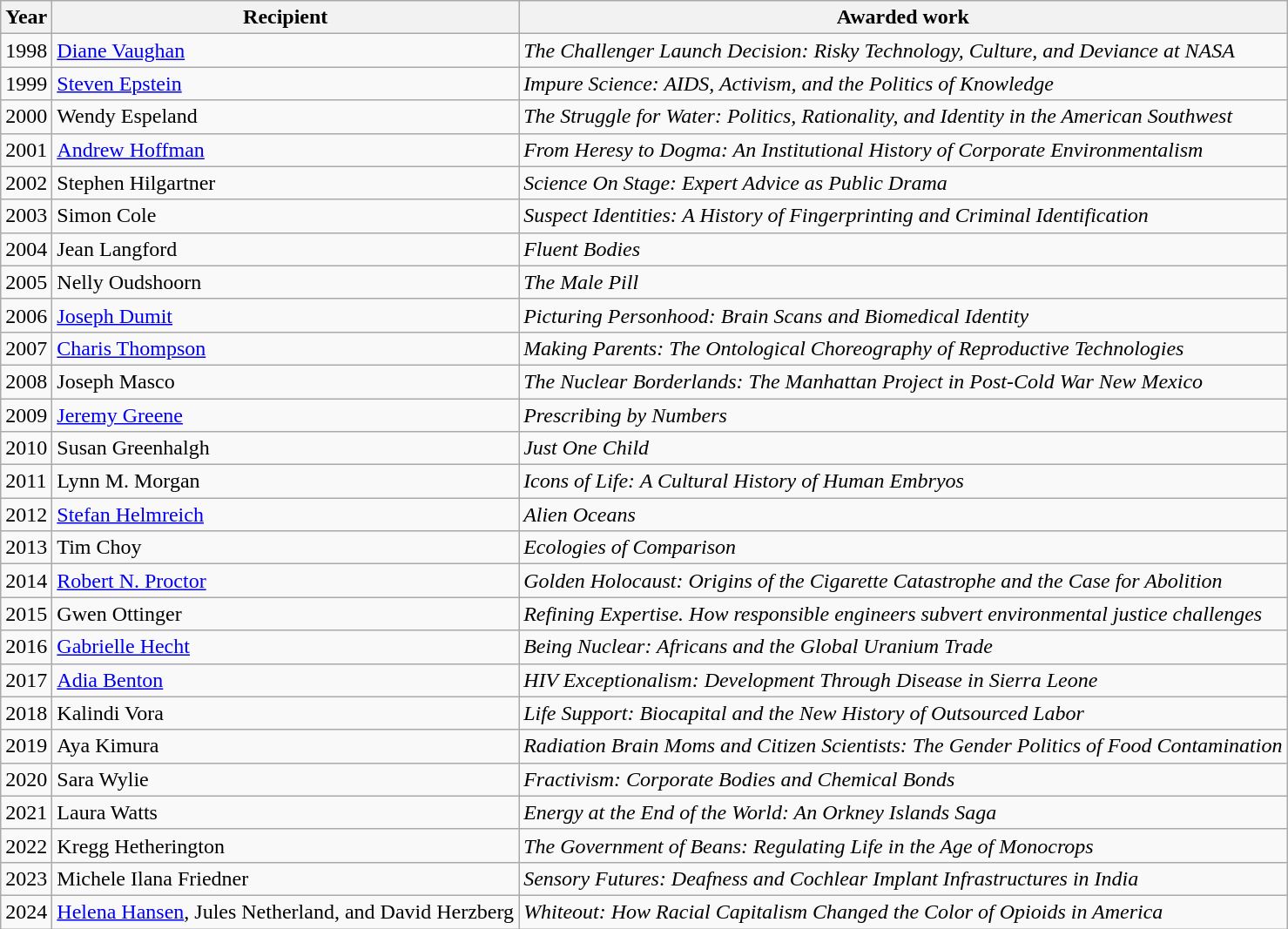<table class="wikitable sortable">
<tr>
<th>Year</th>
<th>Recipient</th>
<th>Awarded work</th>
</tr>
<tr>
<td>1998</td>
<td><a href='#'>Diane Vaughan</a></td>
<td><em>The Challenger Launch Decision: Risky Technology, Culture, and Deviance at NASA</em></td>
</tr>
<tr>
<td>1999</td>
<td><a href='#'>Steven Epstein</a></td>
<td><em>Impure Science: AIDS, Activism, and the Politics of Knowledge</em></td>
</tr>
<tr>
<td>2000</td>
<td>Wendy Espeland</td>
<td><em>The Struggle for Water: Politics, Rationality, and Identity in the American Southwest</em></td>
</tr>
<tr>
<td>2001</td>
<td><a href='#'>Andrew Hoffman</a></td>
<td><em>From Heresy to Dogma: An Institutional History of Corporate Environmentalism</em></td>
</tr>
<tr>
<td>2002</td>
<td>Stephen Hilgartner</td>
<td><em>Science On Stage: Expert Advice as Public Drama</em></td>
</tr>
<tr>
<td>2003</td>
<td>Simon Cole</td>
<td><em>Suspect Identities: A History of Fingerprinting and Criminal Identification</em></td>
</tr>
<tr>
<td>2004</td>
<td>Jean Langford</td>
<td><em>Fluent Bodies</em></td>
</tr>
<tr>
<td>2005</td>
<td>Nelly Oudshoorn</td>
<td><em>The Male Pill</em></td>
</tr>
<tr>
<td>2006</td>
<td><a href='#'>Joseph Dumit</a></td>
<td><em>Picturing Personhood: Brain Scans and Biomedical Identity</em></td>
</tr>
<tr>
<td>2007</td>
<td><a href='#'>Charis Thompson</a></td>
<td><em>Making Parents: The Ontological Choreography of Reproductive Technologies</em></td>
</tr>
<tr>
<td>2008</td>
<td>Joseph Masco</td>
<td><em>The Nuclear Borderlands: The Manhattan Project in Post-Cold War New Mexico</em></td>
</tr>
<tr>
<td>2009</td>
<td><a href='#'>Jeremy Greene</a></td>
<td><em>Prescribing by Numbers</em></td>
</tr>
<tr>
<td>2010</td>
<td>Susan Greenhalgh</td>
<td><em>Just One Child</em></td>
</tr>
<tr>
<td>2011</td>
<td>Lynn M. Morgan</td>
<td><em>Icons of Life: A Cultural History of Human Embryos</em></td>
</tr>
<tr>
<td>2012</td>
<td><a href='#'>Stefan Helmreich</a></td>
<td><em>Alien Oceans</em></td>
</tr>
<tr>
<td>2013</td>
<td>Tim Choy</td>
<td><em>Ecologies of Comparison</em></td>
</tr>
<tr>
<td>2014</td>
<td><a href='#'>Robert N. Proctor</a></td>
<td><em>Golden Holocaust: Origins of the Cigarette Catastrophe and the Case for Abolition</em></td>
</tr>
<tr>
<td>2015</td>
<td>Gwen Ottinger</td>
<td><em>Refining Expertise.  How responsible engineers subvert environmental justice challenges</em></td>
</tr>
<tr>
<td>2016</td>
<td><a href='#'>Gabrielle Hecht</a></td>
<td><em>Being Nuclear: Africans and the Global Uranium Trade</em></td>
</tr>
<tr>
<td>2017</td>
<td><a href='#'>Adia Benton</a></td>
<td><em>HIV Exceptionalism: Development Through Disease in Sierra Leone</em></td>
</tr>
<tr>
<td>2018</td>
<td>Kalindi Vora</td>
<td><em>Life Support: Biocapital and the New History of Outsourced Labor</em></td>
</tr>
<tr>
<td>2019</td>
<td>Aya Kimura</td>
<td><em>Radiation Brain Moms and Citizen Scientists: The Gender Politics of Food Contamination</em></td>
</tr>
<tr>
<td>2020</td>
<td>Sara Wylie</td>
<td><em>Fractivism: Corporate Bodies and Chemical Bonds</em></td>
</tr>
<tr>
<td>2021</td>
<td>Laura Watts</td>
<td><em>Energy at the End of the World: An Orkney Islands Saga</em></td>
</tr>
<tr>
<td>2022</td>
<td>Kregg Hetherington</td>
<td><em>The Government of Beans: Regulating Life in the Age of Monocrops</em></td>
</tr>
<tr>
<td>2023</td>
<td>Michele Ilana Friedner</td>
<td><em>Sensory Futures: Deafness and Cochlear Implant Infrastructures in India</em></td>
</tr>
<tr>
<td>2024</td>
<td><a href='#'>Helena Hansen</a>, Jules Netherland, and David Herzberg</td>
<td><em>Whiteout: How Racial Capitalism Changed the Color of Opioids in America</em></td>
</tr>
</table>
